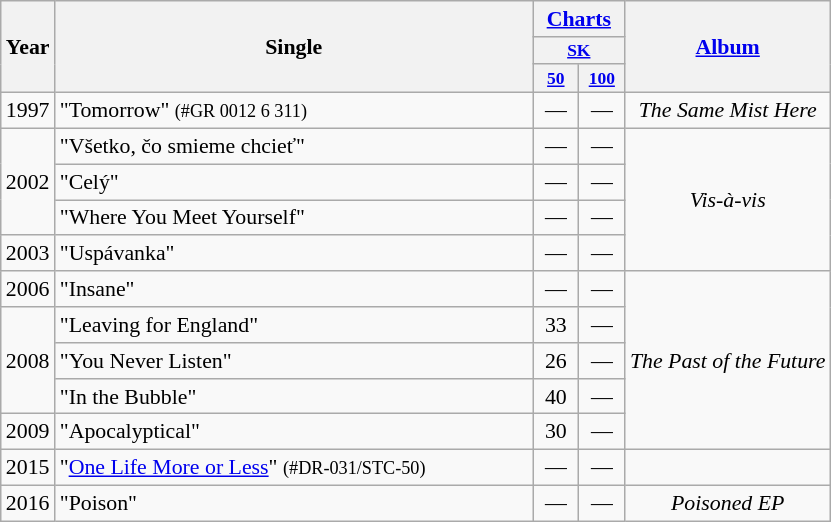<table class="wikitable" style="text-align:center;font-size:91%">
<tr>
<th rowspan=3 width=28>Year</th>
<th rowspan=3 width=312>Single</th>
<th colspan=2 width=50><a href='#'>Charts</a></th>
<th rowspan=3><a href='#'>Album</a></th>
</tr>
<tr style=font-size:80%>
<th colspan=2 width=50><a href='#'>SK</a></th>
</tr>
<tr style=font-size:80%>
<th width=25><a href='#'>50</a></th>
<th width=25><a href='#'>100</a></th>
</tr>
<tr>
<td>1997</td>
<td align=left>"Tomorrow" <small>(#GR 0012 6 311)</small></td>
<td>—</td>
<td>—</td>
<td><em>The Same Mist Here</em></td>
</tr>
<tr>
<td rowspan=3>2002</td>
<td align=left>"Všetko, čo smieme chcieť"</td>
<td>—</td>
<td>—</td>
<td rowspan=4><em>Vis-à-vis</em></td>
</tr>
<tr>
<td align=left>"Celý"</td>
<td>—</td>
<td>—</td>
</tr>
<tr>
<td align=left>"Where You Meet Yourself"</td>
<td>—</td>
<td>—</td>
</tr>
<tr>
<td>2003</td>
<td align=left>"Uspávanka"</td>
<td>—</td>
<td>—</td>
</tr>
<tr>
<td>2006</td>
<td align=left>"Insane"</td>
<td>—</td>
<td>—</td>
<td rowspan=5><em>The Past of the Future</em></td>
</tr>
<tr>
<td rowspan=3>2008</td>
<td align=left>"Leaving for England"</td>
<td>33</td>
<td>—</td>
</tr>
<tr>
<td align=left>"You Never Listen"</td>
<td>26</td>
<td>—</td>
</tr>
<tr>
<td align=left>"In the Bubble"</td>
<td>40</td>
<td>—</td>
</tr>
<tr>
<td>2009</td>
<td align=left>"Apocalyptical"</td>
<td>30</td>
<td>—</td>
</tr>
<tr>
<td>2015</td>
<td align=left>"<a href='#'>One Life More or Less</a>" <small>(#DR-031/STC-50)</small></td>
<td>—</td>
<td>—</td>
<td></td>
</tr>
<tr>
<td>2016</td>
<td align=left>"Poison"</td>
<td>—</td>
<td>—</td>
<td rowspan=5><em>Poisoned EP</em></td>
</tr>
</table>
